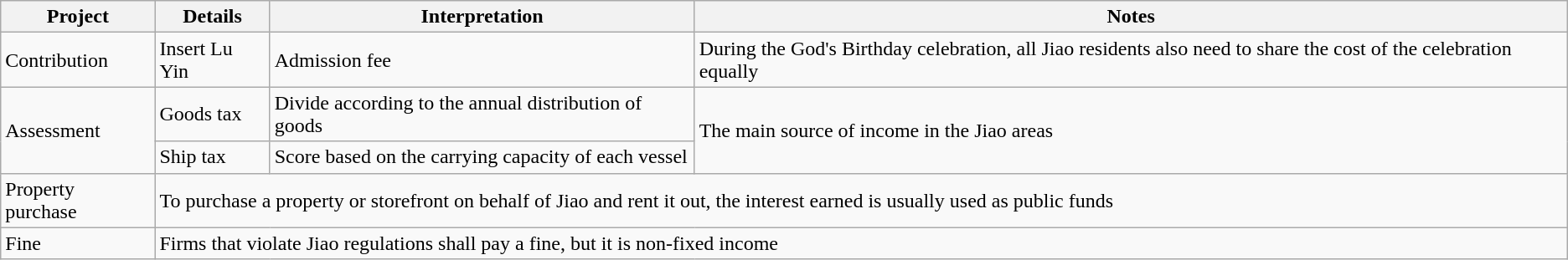<table class="wikitable">
<tr>
<th>Project</th>
<th>Details</th>
<th>Interpretation</th>
<th>Notes</th>
</tr>
<tr>
<td>Contribution</td>
<td>Insert Lu Yin</td>
<td>Admission fee</td>
<td>During the God's Birthday celebration, all Jiao residents also need to share the cost of the celebration equally</td>
</tr>
<tr>
<td rowspan="2">Assessment</td>
<td>Goods tax</td>
<td>Divide according to the annual distribution of goods</td>
<td rowspan="2">The main source of income in the Jiao areas</td>
</tr>
<tr>
<td>Ship tax</td>
<td>Score based on the carrying capacity of each vessel</td>
</tr>
<tr>
<td>Property purchase</td>
<td colspan="3">To purchase a property or storefront on behalf of Jiao and rent it out, the interest earned is usually used as public funds</td>
</tr>
<tr>
<td>Fine</td>
<td colspan="3">Firms that violate Jiao regulations shall pay a fine, but it is non-fixed income</td>
</tr>
</table>
